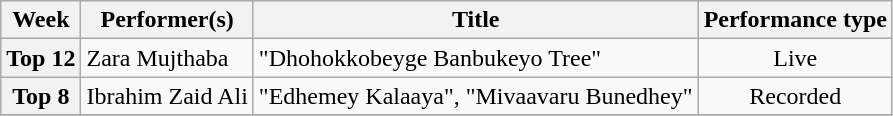<table class="wikitable">
<tr>
<th scope="col">Week</th>
<th>Performer(s)</th>
<th>Title</th>
<th>Performance type</th>
</tr>
<tr>
<th>Top 12</th>
<td>Zara Mujthaba</td>
<td>"Dhohokkobeyge Banbukeyo Tree"</td>
<td style="text-align:center;">Live</td>
</tr>
<tr>
<th>Top 8</th>
<td>Ibrahim Zaid Ali</td>
<td>"Edhemey Kalaaya", "Mivaavaru Bunedhey"</td>
<td style="text-align:center;">Recorded</td>
</tr>
<tr>
</tr>
</table>
